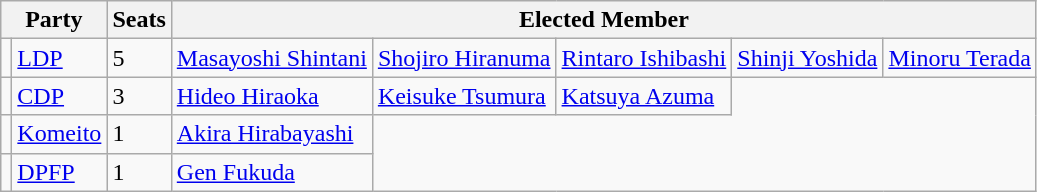<table class="wikitable">
<tr>
<th colspan=2>Party</th>
<th>Seats</th>
<th colspan=5>Elected Member</th>
</tr>
<tr>
<td bgcolor=></td>
<td><a href='#'>LDP</a></td>
<td>5</td>
<td><a href='#'>Masayoshi Shintani</a></td>
<td><a href='#'>Shojiro Hiranuma</a></td>
<td><a href='#'>Rintaro Ishibashi</a></td>
<td><a href='#'>Shinji Yoshida</a></td>
<td><a href='#'>Minoru Terada</a></td>
</tr>
<tr>
<td bgcolor=></td>
<td><a href='#'>CDP</a></td>
<td>3</td>
<td><a href='#'>Hideo Hiraoka</a></td>
<td><a href='#'>Keisuke Tsumura</a></td>
<td><a href='#'>Katsuya Azuma</a></td>
</tr>
<tr>
<td bgcolor=></td>
<td><a href='#'>Komeito</a></td>
<td>1</td>
<td><a href='#'>Akira Hirabayashi</a></td>
</tr>
<tr>
<td bgcolor=></td>
<td><a href='#'>DPFP</a></td>
<td>1</td>
<td><a href='#'>Gen Fukuda</a></td>
</tr>
</table>
